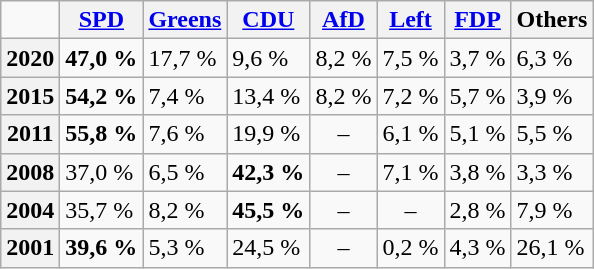<table class="wikitable">
<tr>
<td></td>
<th><a href='#'>SPD</a></th>
<th><a href='#'>Greens</a></th>
<th><a href='#'>CDU</a></th>
<th><a href='#'>AfD</a></th>
<th><a href='#'>Left</a></th>
<th><a href='#'>FDP</a></th>
<th>Others</th>
</tr>
<tr>
<th>2020</th>
<td><strong>47,0 %</strong></td>
<td>17,7 %</td>
<td>9,6 %</td>
<td>8,2 %</td>
<td>7,5 %</td>
<td>3,7 %</td>
<td>6,3 %</td>
</tr>
<tr>
<th>2015</th>
<td><strong>54,2 %</strong></td>
<td>7,4 %</td>
<td>13,4 %</td>
<td>8,2 %</td>
<td>7,2 %</td>
<td>5,7 %</td>
<td>3,9 %</td>
</tr>
<tr>
<th>2011</th>
<td><strong>55,8 %</strong></td>
<td>7,6 %</td>
<td>19,9 %</td>
<td align="center">–</td>
<td>6,1 %</td>
<td>5,1 %</td>
<td>5,5 %</td>
</tr>
<tr>
<th>2008</th>
<td>37,0 %</td>
<td>6,5 %</td>
<td><strong>42,3 %</strong></td>
<td align="center">–</td>
<td>7,1 %</td>
<td>3,8 %</td>
<td>3,3 %</td>
</tr>
<tr>
<th>2004</th>
<td>35,7 %</td>
<td>8,2 %</td>
<td><strong>45,5 %</strong></td>
<td align="center">–</td>
<td align="center">–</td>
<td>2,8 %</td>
<td>7,9 %</td>
</tr>
<tr>
<th>2001</th>
<td><strong>39,6 %</strong></td>
<td>5,3 %</td>
<td>24,5 %</td>
<td align="center">–</td>
<td>0,2 %</td>
<td>4,3 %</td>
<td>26,1 %</td>
</tr>
</table>
